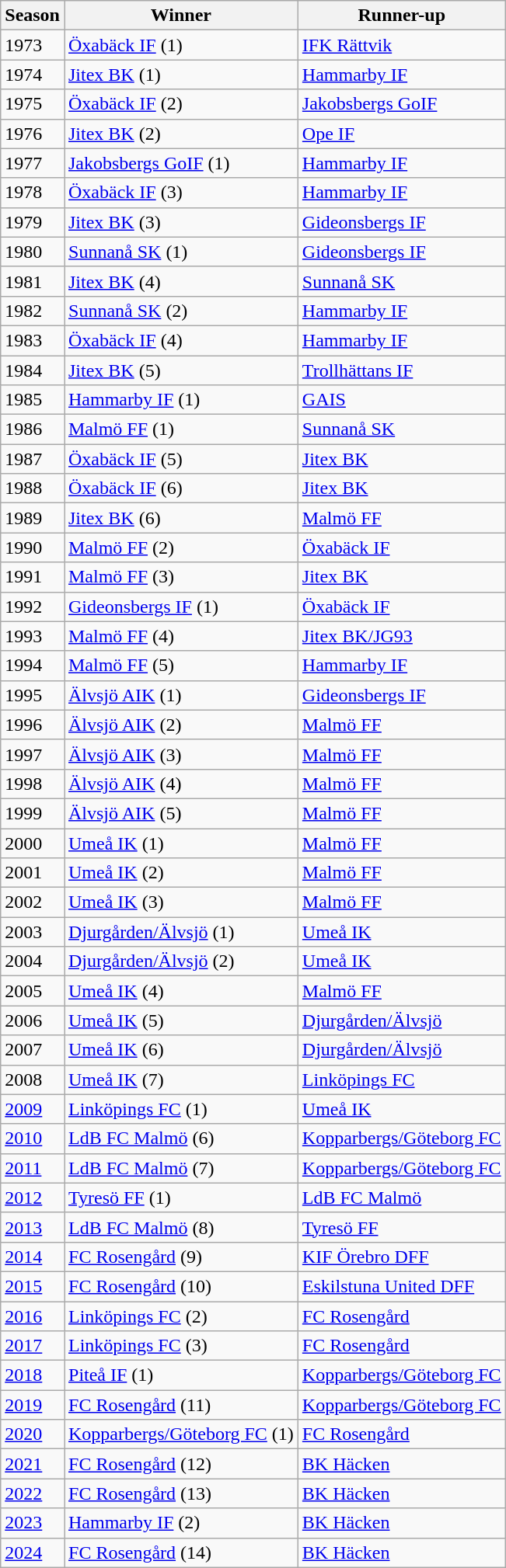<table class="wikitable">
<tr>
<th>Season</th>
<th>Winner</th>
<th>Runner-up</th>
</tr>
<tr>
<td>1973</td>
<td><a href='#'>Öxabäck IF</a> (1)</td>
<td><a href='#'>IFK Rättvik</a></td>
</tr>
<tr>
<td>1974</td>
<td><a href='#'>Jitex BK</a> (1)</td>
<td><a href='#'>Hammarby IF</a></td>
</tr>
<tr>
<td>1975</td>
<td><a href='#'>Öxabäck IF</a> (2)</td>
<td><a href='#'>Jakobsbergs GoIF</a></td>
</tr>
<tr>
<td>1976</td>
<td><a href='#'>Jitex BK</a> (2)</td>
<td><a href='#'>Ope IF</a></td>
</tr>
<tr>
<td>1977</td>
<td><a href='#'>Jakobsbergs GoIF</a> (1)</td>
<td><a href='#'>Hammarby IF</a></td>
</tr>
<tr>
<td>1978</td>
<td><a href='#'>Öxabäck IF</a> (3)</td>
<td><a href='#'>Hammarby IF</a></td>
</tr>
<tr>
<td>1979</td>
<td><a href='#'>Jitex BK</a> (3)</td>
<td><a href='#'>Gideonsbergs IF</a></td>
</tr>
<tr>
<td>1980</td>
<td><a href='#'>Sunnanå SK</a> (1)</td>
<td><a href='#'>Gideonsbergs IF</a></td>
</tr>
<tr>
<td>1981</td>
<td><a href='#'>Jitex BK</a> (4)</td>
<td><a href='#'>Sunnanå SK</a></td>
</tr>
<tr>
<td>1982</td>
<td><a href='#'>Sunnanå SK</a> (2)</td>
<td><a href='#'>Hammarby IF</a></td>
</tr>
<tr>
<td>1983</td>
<td><a href='#'>Öxabäck IF</a> (4)</td>
<td><a href='#'>Hammarby IF</a></td>
</tr>
<tr>
<td>1984</td>
<td><a href='#'>Jitex BK</a> (5)</td>
<td><a href='#'>Trollhättans IF</a></td>
</tr>
<tr>
<td>1985</td>
<td><a href='#'>Hammarby IF</a> (1)</td>
<td><a href='#'>GAIS</a></td>
</tr>
<tr>
<td>1986</td>
<td><a href='#'>Malmö FF</a> (1)</td>
<td><a href='#'>Sunnanå SK</a></td>
</tr>
<tr>
<td>1987</td>
<td><a href='#'>Öxabäck IF</a> (5)</td>
<td><a href='#'>Jitex BK</a></td>
</tr>
<tr>
<td>1988</td>
<td><a href='#'>Öxabäck IF</a> (6)</td>
<td><a href='#'>Jitex BK</a></td>
</tr>
<tr>
<td>1989</td>
<td><a href='#'>Jitex BK</a> (6)</td>
<td><a href='#'>Malmö FF</a></td>
</tr>
<tr>
<td>1990</td>
<td><a href='#'>Malmö FF</a> (2)</td>
<td><a href='#'>Öxabäck IF</a></td>
</tr>
<tr>
<td>1991</td>
<td><a href='#'>Malmö FF</a> (3)</td>
<td><a href='#'>Jitex BK</a></td>
</tr>
<tr>
<td>1992</td>
<td><a href='#'>Gideonsbergs IF</a> (1)</td>
<td><a href='#'>Öxabäck IF</a></td>
</tr>
<tr>
<td>1993</td>
<td><a href='#'>Malmö FF</a> (4)</td>
<td><a href='#'>Jitex BK/JG93</a></td>
</tr>
<tr>
<td>1994</td>
<td><a href='#'>Malmö FF</a> (5)</td>
<td><a href='#'>Hammarby IF</a></td>
</tr>
<tr>
<td>1995</td>
<td><a href='#'>Älvsjö AIK</a> (1)</td>
<td><a href='#'>Gideonsbergs IF</a></td>
</tr>
<tr>
<td>1996</td>
<td><a href='#'>Älvsjö AIK</a> (2)</td>
<td><a href='#'>Malmö FF</a></td>
</tr>
<tr>
<td>1997</td>
<td><a href='#'>Älvsjö AIK</a> (3)</td>
<td><a href='#'>Malmö FF</a></td>
</tr>
<tr>
<td>1998</td>
<td><a href='#'>Älvsjö AIK</a> (4)</td>
<td><a href='#'>Malmö FF</a></td>
</tr>
<tr>
<td>1999</td>
<td><a href='#'>Älvsjö AIK</a> (5)</td>
<td><a href='#'>Malmö FF</a></td>
</tr>
<tr>
<td>2000</td>
<td><a href='#'>Umeå IK</a> (1)</td>
<td><a href='#'>Malmö FF</a></td>
</tr>
<tr>
<td>2001</td>
<td><a href='#'>Umeå IK</a> (2)</td>
<td><a href='#'>Malmö FF</a></td>
</tr>
<tr>
<td>2002</td>
<td><a href='#'>Umeå IK</a> (3)</td>
<td><a href='#'>Malmö FF</a></td>
</tr>
<tr>
<td>2003</td>
<td><a href='#'>Djurgården/Älvsjö</a> (1)</td>
<td><a href='#'>Umeå IK</a></td>
</tr>
<tr>
<td>2004</td>
<td><a href='#'>Djurgården/Älvsjö</a> (2)</td>
<td><a href='#'>Umeå IK</a></td>
</tr>
<tr>
<td>2005</td>
<td><a href='#'>Umeå IK</a> (4)</td>
<td><a href='#'>Malmö FF</a></td>
</tr>
<tr>
<td>2006</td>
<td><a href='#'>Umeå IK</a> (5)</td>
<td><a href='#'>Djurgården/Älvsjö</a></td>
</tr>
<tr>
<td>2007</td>
<td><a href='#'>Umeå IK</a> (6)</td>
<td><a href='#'>Djurgården/Älvsjö</a></td>
</tr>
<tr>
<td>2008</td>
<td><a href='#'>Umeå IK</a> (7)</td>
<td><a href='#'>Linköpings FC</a></td>
</tr>
<tr>
<td><a href='#'>2009</a></td>
<td><a href='#'>Linköpings FC</a> (1)</td>
<td><a href='#'>Umeå IK</a></td>
</tr>
<tr>
<td><a href='#'>2010</a></td>
<td><a href='#'>LdB FC Malmö</a> (6)</td>
<td><a href='#'>Kopparbergs/Göteborg FC</a></td>
</tr>
<tr>
<td><a href='#'>2011</a></td>
<td><a href='#'>LdB FC Malmö</a> (7)</td>
<td><a href='#'>Kopparbergs/Göteborg FC</a></td>
</tr>
<tr>
<td><a href='#'>2012</a></td>
<td><a href='#'>Tyresö FF</a> (1)</td>
<td><a href='#'>LdB FC Malmö</a></td>
</tr>
<tr>
<td><a href='#'>2013</a></td>
<td><a href='#'>LdB FC Malmö</a> (8)</td>
<td><a href='#'>Tyresö FF</a></td>
</tr>
<tr>
<td><a href='#'>2014</a></td>
<td><a href='#'>FC Rosengård</a> (9)</td>
<td><a href='#'>KIF Örebro DFF</a></td>
</tr>
<tr>
<td><a href='#'>2015</a></td>
<td><a href='#'>FC Rosengård</a> (10)</td>
<td><a href='#'>Eskilstuna United DFF</a></td>
</tr>
<tr>
<td><a href='#'>2016</a></td>
<td><a href='#'>Linköpings FC</a> (2)</td>
<td><a href='#'>FC Rosengård</a></td>
</tr>
<tr>
<td><a href='#'>2017</a></td>
<td><a href='#'>Linköpings FC</a> (3)</td>
<td><a href='#'>FC Rosengård</a></td>
</tr>
<tr>
<td><a href='#'>2018</a></td>
<td><a href='#'>Piteå IF</a> (1)</td>
<td><a href='#'>Kopparbergs/Göteborg FC</a></td>
</tr>
<tr>
<td><a href='#'>2019</a></td>
<td><a href='#'>FC Rosengård</a> (11)</td>
<td><a href='#'>Kopparbergs/Göteborg FC</a></td>
</tr>
<tr>
<td><a href='#'>2020</a></td>
<td><a href='#'>Kopparbergs/Göteborg FC</a> (1)</td>
<td><a href='#'>FC Rosengård</a></td>
</tr>
<tr>
<td><a href='#'>2021</a></td>
<td><a href='#'>FC Rosengård</a> (12)</td>
<td><a href='#'>BK Häcken</a></td>
</tr>
<tr>
<td><a href='#'>2022</a></td>
<td><a href='#'>FC Rosengård</a> (13)</td>
<td><a href='#'>BK Häcken</a></td>
</tr>
<tr>
<td><a href='#'>2023</a></td>
<td><a href='#'>Hammarby IF</a> (2)</td>
<td><a href='#'>BK Häcken</a></td>
</tr>
<tr>
<td><a href='#'>2024</a></td>
<td><a href='#'>FC Rosengård</a> (14)</td>
<td><a href='#'>BK Häcken</a></td>
</tr>
</table>
